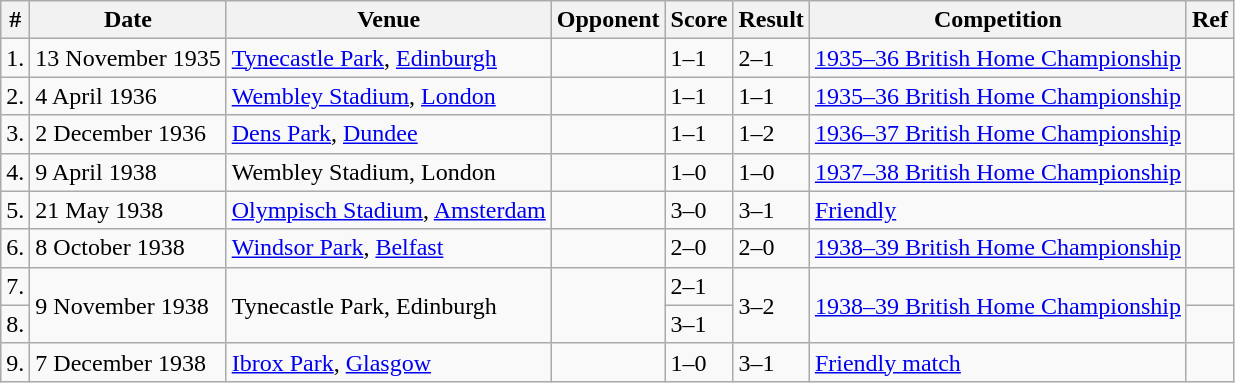<table class="wikitable">
<tr>
<th>#</th>
<th>Date</th>
<th>Venue</th>
<th>Opponent</th>
<th>Score</th>
<th>Result</th>
<th>Competition</th>
<th>Ref</th>
</tr>
<tr>
<td>1.</td>
<td>13 November 1935</td>
<td><a href='#'>Tynecastle Park</a>, <a href='#'>Edinburgh</a></td>
<td></td>
<td>1–1</td>
<td>2–1</td>
<td><a href='#'>1935–36 British Home Championship</a></td>
<td></td>
</tr>
<tr>
<td>2.</td>
<td>4 April 1936</td>
<td><a href='#'>Wembley Stadium</a>, <a href='#'>London</a></td>
<td></td>
<td>1–1</td>
<td>1–1</td>
<td><a href='#'>1935–36 British Home Championship</a></td>
<td></td>
</tr>
<tr>
<td>3.</td>
<td>2 December 1936</td>
<td><a href='#'>Dens Park</a>, <a href='#'>Dundee</a></td>
<td></td>
<td>1–1</td>
<td>1–2</td>
<td><a href='#'>1936–37 British Home Championship</a></td>
<td></td>
</tr>
<tr>
<td>4.</td>
<td>9 April 1938</td>
<td>Wembley Stadium, London</td>
<td></td>
<td>1–0</td>
<td>1–0</td>
<td><a href='#'>1937–38 British Home Championship</a></td>
<td></td>
</tr>
<tr>
<td>5.</td>
<td>21 May 1938</td>
<td><a href='#'>Olympisch Stadium</a>, <a href='#'>Amsterdam</a></td>
<td></td>
<td>3–0</td>
<td>3–1</td>
<td><a href='#'>Friendly</a></td>
<td></td>
</tr>
<tr>
<td>6.</td>
<td>8 October 1938</td>
<td><a href='#'>Windsor Park</a>, <a href='#'>Belfast</a></td>
<td></td>
<td>2–0</td>
<td>2–0</td>
<td><a href='#'>1938–39 British Home Championship</a></td>
<td></td>
</tr>
<tr>
<td>7.</td>
<td rowspan=2>9 November 1938</td>
<td rowspan=2>Tynecastle Park, Edinburgh</td>
<td rowspan=2></td>
<td>2–1</td>
<td rowspan=2>3–2</td>
<td rowspan=2><a href='#'>1938–39 British Home Championship</a></td>
<td></td>
</tr>
<tr>
<td>8.</td>
<td>3–1</td>
<td></td>
</tr>
<tr>
<td>9.</td>
<td>7 December 1938</td>
<td><a href='#'>Ibrox Park</a>, <a href='#'>Glasgow</a></td>
<td></td>
<td>1–0</td>
<td>3–1</td>
<td><a href='#'>Friendly match</a></td>
<td></td>
</tr>
</table>
